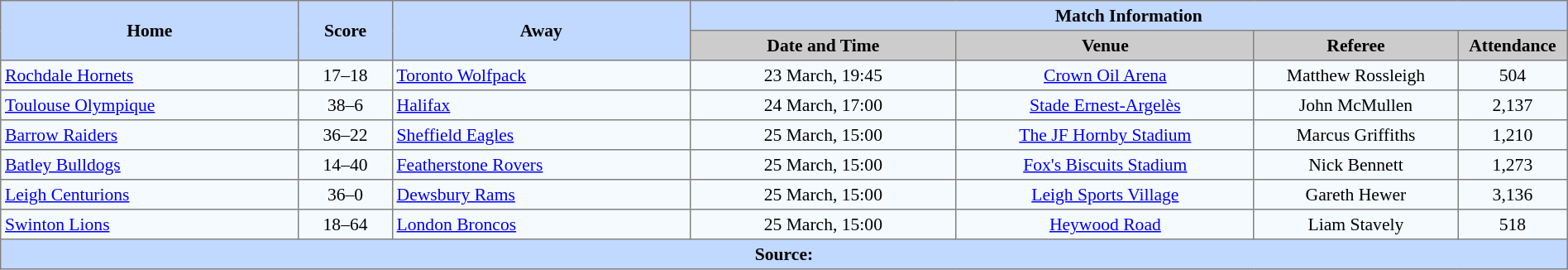<table border="1" cellpadding="3" cellspacing="0" style="border-collapse:collapse; font-size:90%; text-align:center; width:100%;">
<tr style="background:#c1d8ff;">
<th rowspan="2" style="width:19%;">Home</th>
<th rowspan="2" style="width:6%;">Score</th>
<th rowspan="2" style="width:19%;">Away</th>
<th colspan=4>Match Information</th>
</tr>
<tr style="background:#ccc;">
<th width=17%>Date and Time</th>
<th width=19%>Venue</th>
<th width=13%>Referee</th>
<th width=7%>Attendance</th>
</tr>
<tr style="background:#f5faff;">
<td align=left> <a href='#'>Rochdale Hornets</a></td>
<td>17–18</td>
<td align=left> <a href='#'>Toronto Wolfpack</a></td>
<td>23 March, 19:45</td>
<td><a href='#'>Crown Oil Arena</a></td>
<td>Matthew Rossleigh</td>
<td>504</td>
</tr>
<tr style="background:#f5faff;">
<td align=left> <a href='#'>Toulouse Olympique</a></td>
<td>38–6</td>
<td align=left> <a href='#'>Halifax</a></td>
<td>24 March, 17:00</td>
<td><a href='#'>Stade Ernest-Argelès</a></td>
<td>John McMullen</td>
<td>2,137</td>
</tr>
<tr style="background:#f5faff;">
<td align=left> <a href='#'>Barrow Raiders</a></td>
<td>36–22 </td>
<td align=left> <a href='#'>Sheffield Eagles</a></td>
<td>25 March, 15:00</td>
<td><a href='#'>The JF Hornby Stadium</a></td>
<td>Marcus Griffiths</td>
<td>1,210</td>
</tr>
<tr style="background:#f5faff;">
<td align=left> <a href='#'>Batley Bulldogs</a></td>
<td>14–40</td>
<td align=left> <a href='#'>Featherstone Rovers</a></td>
<td>25 March, 15:00</td>
<td><a href='#'>Fox's Biscuits Stadium</a></td>
<td>Nick Bennett</td>
<td>1,273</td>
</tr>
<tr style="background:#f5faff;">
<td align=left> <a href='#'>Leigh Centurions</a></td>
<td>36–0</td>
<td align=left> <a href='#'>Dewsbury Rams</a></td>
<td>25 March, 15:00</td>
<td><a href='#'>Leigh Sports Village</a></td>
<td>Gareth Hewer</td>
<td>3,136</td>
</tr>
<tr style="background:#f5faff;">
<td align=left> <a href='#'>Swinton Lions</a></td>
<td>18–64</td>
<td align=left> <a href='#'>London Broncos</a></td>
<td>25 March, 15:00</td>
<td><a href='#'>Heywood Road</a></td>
<td>Liam Stavely</td>
<td>518</td>
</tr>
<tr style="background:#c1d8ff;">
<th colspan=7>Source:</th>
</tr>
</table>
